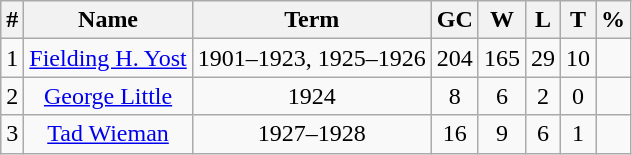<table class="wikitable sortable" style="text-align:center">
<tr>
<th>#</th>
<th>Name</th>
<th>Term</th>
<th>GC</th>
<th>W</th>
<th>L</th>
<th>T</th>
<th>%</th>
</tr>
<tr>
<td>1</td>
<td><a href='#'>Fielding H. Yost</a></td>
<td>1901–1923, 1925–1926</td>
<td>204</td>
<td>165</td>
<td>29</td>
<td>10</td>
<td></td>
</tr>
<tr>
<td>2</td>
<td><a href='#'>George Little</a></td>
<td>1924</td>
<td>8</td>
<td>6</td>
<td>2</td>
<td>0</td>
<td></td>
</tr>
<tr>
<td>3</td>
<td><a href='#'>Tad Wieman</a></td>
<td>1927–1928</td>
<td>16</td>
<td>9</td>
<td>6</td>
<td>1</td>
<td></td>
</tr>
</table>
